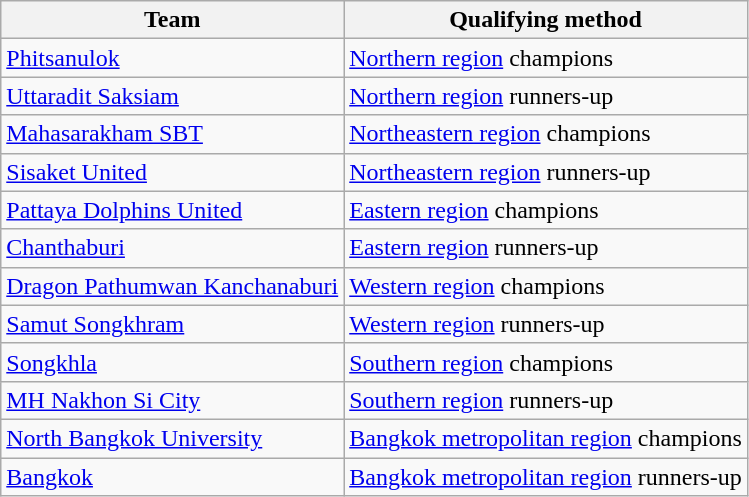<table class="wikitable">
<tr>
<th>Team</th>
<th>Qualifying method</th>
</tr>
<tr>
<td><a href='#'>Phitsanulok</a></td>
<td><a href='#'>Northern region</a> champions</td>
</tr>
<tr>
<td><a href='#'>Uttaradit Saksiam</a></td>
<td><a href='#'>Northern region</a> runners-up</td>
</tr>
<tr>
<td><a href='#'>Mahasarakham SBT</a></td>
<td><a href='#'>Northeastern region</a> champions</td>
</tr>
<tr>
<td><a href='#'>Sisaket United</a></td>
<td><a href='#'>Northeastern region</a> runners-up</td>
</tr>
<tr>
<td><a href='#'>Pattaya Dolphins United</a></td>
<td><a href='#'>Eastern region</a> champions</td>
</tr>
<tr>
<td><a href='#'>Chanthaburi</a></td>
<td><a href='#'>Eastern region</a> runners-up</td>
</tr>
<tr>
<td><a href='#'>Dragon Pathumwan Kanchanaburi</a></td>
<td><a href='#'>Western region</a> champions</td>
</tr>
<tr>
<td><a href='#'>Samut Songkhram</a></td>
<td><a href='#'>Western region</a> runners-up</td>
</tr>
<tr>
<td><a href='#'>Songkhla</a></td>
<td><a href='#'>Southern region</a> champions</td>
</tr>
<tr>
<td><a href='#'>MH Nakhon Si City</a></td>
<td><a href='#'>Southern region</a> runners-up</td>
</tr>
<tr>
<td><a href='#'>North Bangkok University</a></td>
<td><a href='#'>Bangkok metropolitan region</a> champions</td>
</tr>
<tr>
<td><a href='#'>Bangkok</a></td>
<td><a href='#'>Bangkok metropolitan region</a> runners-up</td>
</tr>
</table>
